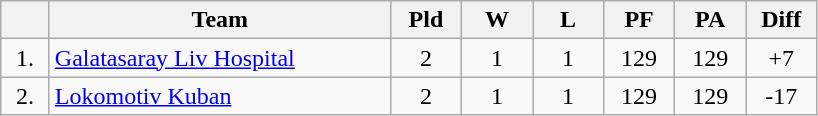<table class="wikitable" style="text-align:center">
<tr>
<th width=25></th>
<th width=220>Team</th>
<th width=40>Pld</th>
<th width=40>W</th>
<th width=40>L</th>
<th width=40>PF</th>
<th width=40>PA</th>
<th width=40>Diff</th>
</tr>
<tr style=>
<td>1.</td>
<td align=left> <a href='#'>Galatasaray Liv Hospital</a></td>
<td>2</td>
<td>1</td>
<td>1</td>
<td>129</td>
<td>129</td>
<td>+7</td>
</tr>
<tr style=>
<td>2.</td>
<td align=left> <a href='#'>Lokomotiv Kuban</a></td>
<td>2</td>
<td>1</td>
<td>1</td>
<td>129</td>
<td>129</td>
<td>-17</td>
</tr>
</table>
